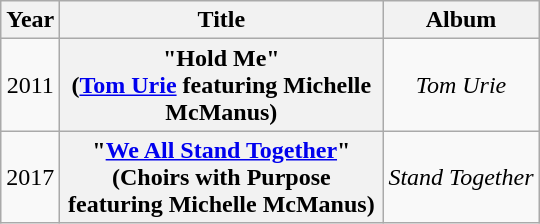<table class="wikitable plainrowheaders" style="text-align:center;">
<tr>
<th scope="col" style="width:1em;">Year</th>
<th scope="col" style="width:13em;">Title</th>
<th scope="col">Album</th>
</tr>
<tr>
<td>2011</td>
<th scope="row">"Hold Me"<br><span>(<a href='#'>Tom Urie</a> featuring Michelle McManus)</span></th>
<td><em>Tom Urie</em></td>
</tr>
<tr>
<td>2017</td>
<th scope="row">"<a href='#'>We All Stand Together</a>"<br><span>(Choirs with Purpose featuring Michelle McManus)</span></th>
<td><em>Stand Together</em></td>
</tr>
</table>
